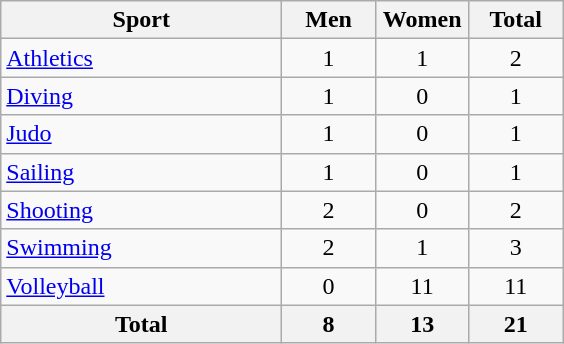<table class="wikitable sortable" style="text-align:center;">
<tr>
<th width=180>Sport</th>
<th width=55>Men</th>
<th width=55>Women</th>
<th width=55>Total</th>
</tr>
<tr>
<td align=left><a href='#'>Athletics</a></td>
<td>1</td>
<td>1</td>
<td>2</td>
</tr>
<tr>
<td align=left><a href='#'>Diving</a></td>
<td>1</td>
<td>0</td>
<td>1</td>
</tr>
<tr>
<td align=left><a href='#'>Judo</a></td>
<td>1</td>
<td>0</td>
<td>1</td>
</tr>
<tr>
<td align=left><a href='#'>Sailing</a></td>
<td>1</td>
<td>0</td>
<td>1</td>
</tr>
<tr>
<td align=left><a href='#'>Shooting</a></td>
<td>2</td>
<td>0</td>
<td>2</td>
</tr>
<tr>
<td align=left><a href='#'>Swimming</a></td>
<td>2</td>
<td>1</td>
<td>3</td>
</tr>
<tr>
<td align=left><a href='#'>Volleyball</a></td>
<td>0</td>
<td>11</td>
<td>11</td>
</tr>
<tr>
<th>Total</th>
<th>8</th>
<th>13</th>
<th>21</th>
</tr>
</table>
